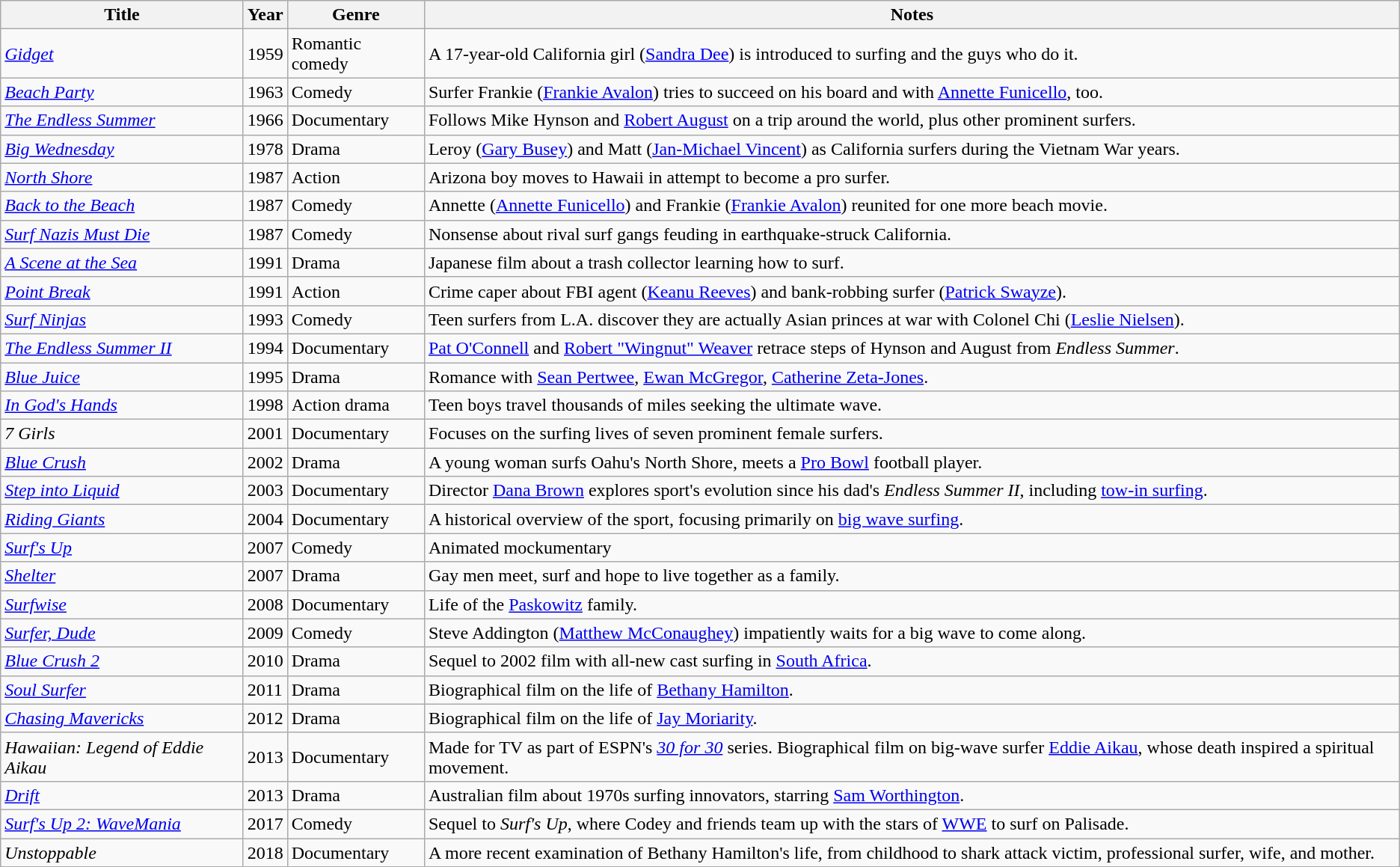<table class="wikitable sortable">
<tr>
<th>Title</th>
<th>Year</th>
<th>Genre</th>
<th>Notes</th>
</tr>
<tr>
<td><em><a href='#'>Gidget</a></em></td>
<td>1959</td>
<td>Romantic comedy</td>
<td>A 17-year-old California girl (<a href='#'>Sandra Dee</a>) is introduced to surfing and the guys who do it.</td>
</tr>
<tr>
<td><em><a href='#'>Beach Party</a></em></td>
<td>1963</td>
<td>Comedy</td>
<td>Surfer Frankie (<a href='#'>Frankie Avalon</a>) tries to succeed on his board and with <a href='#'>Annette Funicello</a>, too.</td>
</tr>
<tr>
<td><em><a href='#'>The Endless Summer</a></em></td>
<td>1966</td>
<td>Documentary</td>
<td>Follows Mike Hynson and <a href='#'>Robert August</a> on a trip around the world, plus other prominent surfers.</td>
</tr>
<tr>
<td><em><a href='#'>Big Wednesday</a></em></td>
<td>1978</td>
<td>Drama</td>
<td>Leroy (<a href='#'>Gary Busey</a>) and Matt (<a href='#'>Jan-Michael Vincent</a>) as California surfers during the Vietnam War years.</td>
</tr>
<tr>
<td><em><a href='#'>North Shore</a></em></td>
<td>1987</td>
<td>Action</td>
<td>Arizona boy moves to Hawaii in attempt to become a pro surfer.</td>
</tr>
<tr>
<td><em><a href='#'>Back to the Beach</a></em></td>
<td>1987</td>
<td>Comedy</td>
<td>Annette (<a href='#'>Annette Funicello</a>) and Frankie (<a href='#'>Frankie Avalon</a>) reunited for one more beach movie.</td>
</tr>
<tr>
<td><em><a href='#'>Surf Nazis Must Die</a></em></td>
<td>1987</td>
<td>Comedy</td>
<td>Nonsense about rival surf gangs feuding in earthquake-struck California.</td>
</tr>
<tr>
<td><em><a href='#'>A Scene at the Sea</a></em></td>
<td>1991</td>
<td>Drama</td>
<td>Japanese film about a trash collector learning how to surf.</td>
</tr>
<tr>
<td><em><a href='#'>Point Break</a></em></td>
<td>1991</td>
<td>Action</td>
<td>Crime caper about FBI agent (<a href='#'>Keanu Reeves</a>) and bank-robbing surfer (<a href='#'>Patrick Swayze</a>).</td>
</tr>
<tr>
<td><em><a href='#'>Surf Ninjas</a></em></td>
<td>1993</td>
<td>Comedy</td>
<td>Teen surfers from L.A. discover they are actually Asian princes at war with Colonel Chi (<a href='#'>Leslie Nielsen</a>).</td>
</tr>
<tr>
<td><em><a href='#'>The Endless Summer II</a></em></td>
<td>1994</td>
<td>Documentary</td>
<td><a href='#'>Pat O'Connell</a> and <a href='#'>Robert "Wingnut" Weaver</a> retrace steps of Hynson and August from <em>Endless Summer</em>.</td>
</tr>
<tr>
<td><em><a href='#'>Blue Juice</a></em></td>
<td>1995</td>
<td>Drama</td>
<td>Romance with <a href='#'>Sean Pertwee</a>, <a href='#'>Ewan McGregor</a>, <a href='#'>Catherine Zeta-Jones</a>.</td>
</tr>
<tr>
<td><em><a href='#'>In God's Hands</a></em></td>
<td>1998</td>
<td>Action drama</td>
<td>Teen boys travel thousands of miles seeking the ultimate wave.</td>
</tr>
<tr>
<td><em>7 Girls</em></td>
<td>2001</td>
<td>Documentary</td>
<td>Focuses on the surfing lives of seven prominent female surfers.</td>
</tr>
<tr>
<td><em><a href='#'>Blue Crush</a></em></td>
<td>2002</td>
<td>Drama</td>
<td>A young woman surfs Oahu's North Shore, meets a <a href='#'>Pro Bowl</a> football player.</td>
</tr>
<tr>
<td><em><a href='#'>Step into Liquid</a></em></td>
<td>2003</td>
<td>Documentary</td>
<td>Director <a href='#'>Dana Brown</a> explores sport's evolution since his dad's <em>Endless Summer II</em>, including <a href='#'>tow-in surfing</a>.</td>
</tr>
<tr>
<td><em><a href='#'>Riding Giants</a></em></td>
<td>2004</td>
<td>Documentary</td>
<td>A historical overview of the sport, focusing primarily on <a href='#'>big wave surfing</a>.</td>
</tr>
<tr>
<td><em><a href='#'>Surf's Up</a></em></td>
<td>2007</td>
<td>Comedy</td>
<td>Animated mockumentary</td>
</tr>
<tr>
<td><em><a href='#'>Shelter</a></em></td>
<td>2007</td>
<td>Drama</td>
<td>Gay men meet, surf and hope to live together as a family.</td>
</tr>
<tr>
<td><em><a href='#'>Surfwise</a></em></td>
<td>2008</td>
<td>Documentary</td>
<td>Life of the <a href='#'>Paskowitz</a> family.</td>
</tr>
<tr n>
<td><em><a href='#'>Surfer, Dude</a></em></td>
<td>2009</td>
<td>Comedy</td>
<td>Steve Addington (<a href='#'>Matthew McConaughey</a>) impatiently waits for a big wave to come along.</td>
</tr>
<tr>
<td><em><a href='#'>Blue Crush 2</a></em></td>
<td>2010</td>
<td>Drama</td>
<td>Sequel to 2002 film with all-new cast surfing in <a href='#'>South Africa</a>.</td>
</tr>
<tr>
<td><em><a href='#'>Soul Surfer</a></em></td>
<td>2011</td>
<td>Drama</td>
<td>Biographical film on the life of <a href='#'>Bethany Hamilton</a>.</td>
</tr>
<tr>
<td><em><a href='#'>Chasing Mavericks</a></em></td>
<td>2012</td>
<td>Drama</td>
<td>Biographical film on the life of <a href='#'>Jay Moriarity</a>.</td>
</tr>
<tr>
<td><em>Hawaiian: Legend of Eddie Aikau</em></td>
<td>2013</td>
<td>Documentary</td>
<td>Made for TV as part of ESPN's <em><a href='#'>30 for 30</a></em> series. Biographical film on big-wave surfer <a href='#'>Eddie Aikau</a>, whose death inspired a spiritual movement.</td>
</tr>
<tr>
<td><em><a href='#'>Drift</a></em></td>
<td>2013</td>
<td>Drama</td>
<td>Australian film about 1970s surfing innovators, starring <a href='#'>Sam Worthington</a>.</td>
</tr>
<tr>
<td><em><a href='#'>Surf's Up 2: WaveMania</a></em></td>
<td>2017</td>
<td>Comedy</td>
<td>Sequel to <em>Surf's Up</em>, where Codey and friends team up with the stars of <a href='#'>WWE</a> to surf on Palisade.</td>
</tr>
<tr>
<td><em>Unstoppable</em></td>
<td>2018</td>
<td>Documentary</td>
<td>A more recent examination of Bethany Hamilton's life, from childhood to shark attack victim, professional surfer, wife, and mother.</td>
</tr>
</table>
